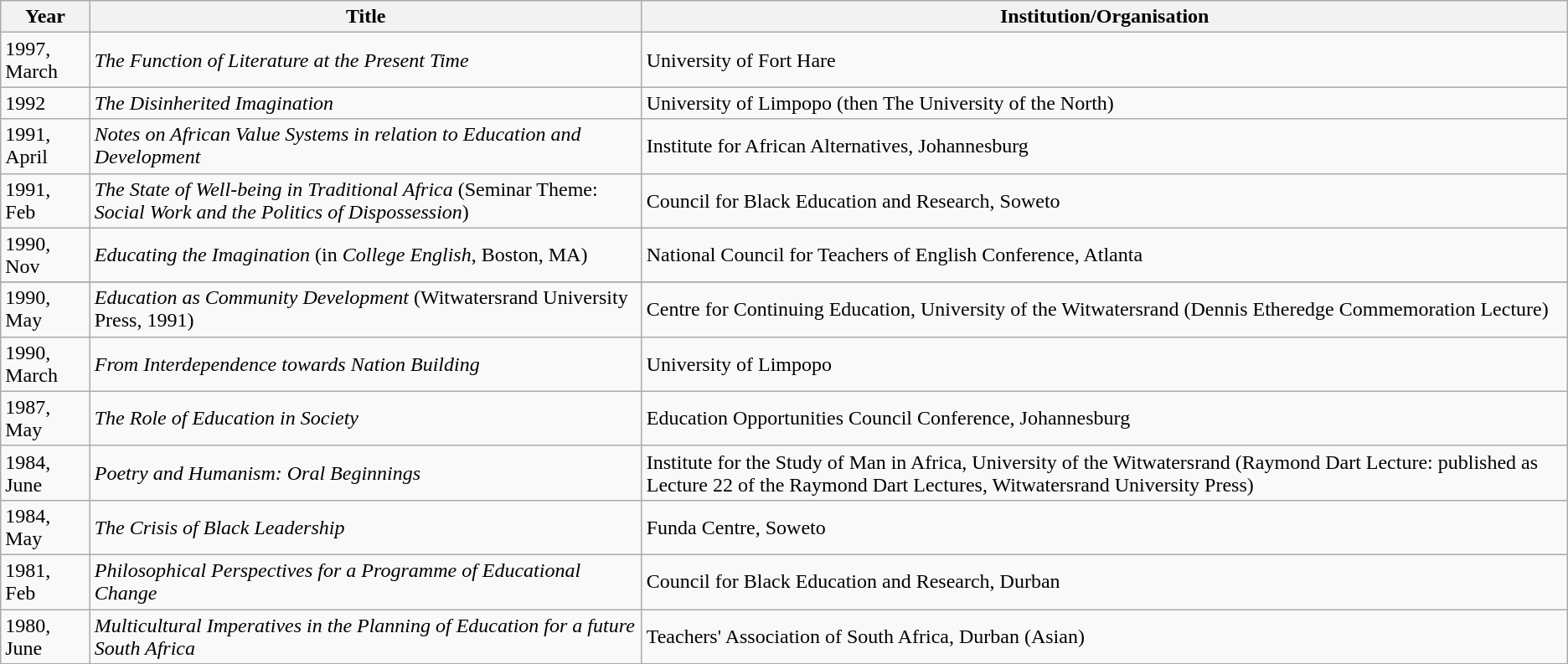<table class="wikitable">
<tr>
<th>Year</th>
<th>Title</th>
<th>Institution/Organisation</th>
</tr>
<tr>
<td>1997, March</td>
<td><em>The Function of Literature at the Present Time</em></td>
<td>University of Fort Hare</td>
</tr>
<tr>
<td>1992</td>
<td><em>The Disinherited Imagination</em></td>
<td>University of Limpopo (then The University of the North)</td>
</tr>
<tr>
<td>1991, April</td>
<td><em>Notes on African Value Systems in relation to Education and Development</em></td>
<td>Institute for African Alternatives, Johannesburg</td>
</tr>
<tr>
<td>1991, Feb</td>
<td><em>The State of Well-being in Traditional Africa</em> (Seminar Theme: <em>Social Work and the Politics of Dispossession</em>)</td>
<td>Council for Black Education and Research, Soweto</td>
</tr>
<tr>
<td>1990, Nov</td>
<td><em>Educating the Imagination</em> (in <em>College English</em>, Boston, MA)</td>
<td>National Council for Teachers of English Conference, Atlanta</td>
</tr>
<tr 1990, June|| "The Art of the Writer and his Function>
</tr>
<tr>
<td>1990, May</td>
<td><em>Education as Community Development</em> (Witwatersrand University Press, 1991)</td>
<td>Centre for Continuing Education, University of the Witwatersrand (Dennis Etheredge Commemoration Lecture)</td>
</tr>
<tr>
<td>1990, March</td>
<td><em>From Interdependence towards Nation Building</em></td>
<td>University of Limpopo</td>
</tr>
<tr>
<td>1987, May</td>
<td><em>The Role of Education in Society</em></td>
<td>Education Opportunities Council Conference, Johannesburg</td>
</tr>
<tr>
<td>1984, June</td>
<td><em>Poetry and Humanism: Oral Beginnings</em></td>
<td>Institute for the Study of Man in Africa, University of the Witwatersrand (Raymond Dart Lecture: published as Lecture 22 of the Raymond Dart Lectures, Witwatersrand University Press)</td>
</tr>
<tr>
<td>1984, May</td>
<td><em>The Crisis of Black Leadership</em></td>
<td>Funda Centre, Soweto</td>
</tr>
<tr>
<td>1981, Feb</td>
<td><em>Philosophical Perspectives for a Programme of Educational Change</em></td>
<td>Council for Black Education and Research, Durban</td>
</tr>
<tr>
<td>1980, June</td>
<td><em>Multicultural Imperatives in the Planning of Education for a future South Africa</em></td>
<td>Teachers' Association of South Africa, Durban (Asian)</td>
</tr>
</table>
